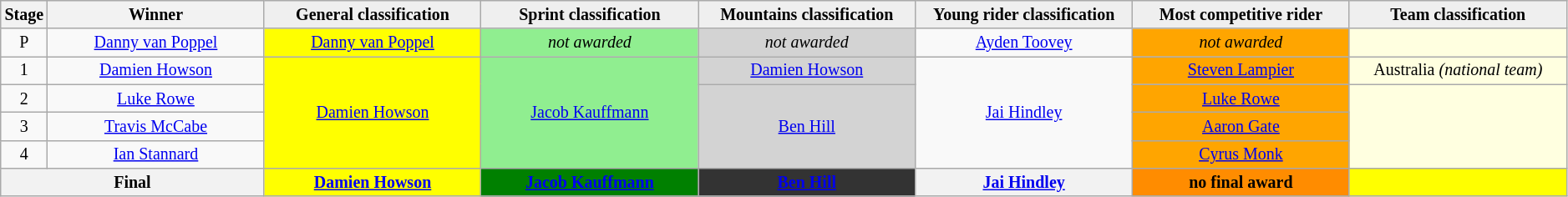<table class="wikitable" style="text-align: center; font-size:smaller;">
<tr style="background:#efefef;">
<th style="width:2%;">Stage</th>
<th style="width:14%;">Winner</th>
<th style="background:#efefef; width:14%;">General classification<br></th>
<th style="background:#efefef; width:14%;">Sprint classification<br></th>
<th style="background:#efefef; width:14%;">Mountains classification<br></th>
<th style="background:#efefef; width:14%;">Young rider classification<br></th>
<th style="background:#efefef; width:14%;">Most competitive rider<br></th>
<th style="background:#efefef; width:14%;">Team classification</th>
</tr>
<tr>
<td>P</td>
<td><a href='#'>Danny van Poppel</a></td>
<td style="background:yellow;"><a href='#'>Danny van Poppel</a></td>
<td style="background:lightgreen;"><em>not awarded</em></td>
<td style="background:lightgrey;"><em>not awarded</em></td>
<td style="background:offwhite;"><a href='#'>Ayden Toovey</a></td>
<td style="background:orange;"><em>not awarded</em></td>
<td style="background:lightyellow;"></td>
</tr>
<tr>
<td>1</td>
<td><a href='#'>Damien Howson</a></td>
<td style="background:yellow;" rowspan=4><a href='#'>Damien Howson</a></td>
<td style="background:lightgreen;" rowspan=4><a href='#'>Jacob Kauffmann</a></td>
<td style="background:lightgrey;"><a href='#'>Damien Howson</a></td>
<td style="background:offwhite;" rowspan=4><a href='#'>Jai Hindley</a></td>
<td style="background:orange;"><a href='#'>Steven Lampier</a></td>
<td style="background:lightyellow;">Australia <em>(national team)</em></td>
</tr>
<tr>
<td>2</td>
<td><a href='#'>Luke Rowe</a></td>
<td style="background:lightgrey;" rowspan=3><a href='#'>Ben Hill</a></td>
<td style="background:orange;"><a href='#'>Luke Rowe</a></td>
<td style="background:lightyellow;" rowspan=3></td>
</tr>
<tr>
<td>3</td>
<td><a href='#'>Travis McCabe</a></td>
<td style="background:orange;"><a href='#'>Aaron Gate</a></td>
</tr>
<tr>
<td>4</td>
<td><a href='#'>Ian Stannard</a></td>
<td style="background:orange;"><a href='#'>Cyrus Monk</a></td>
</tr>
<tr>
<th colspan=2>Final</th>
<th style="background:yellow"><a href='#'>Damien Howson</a></th>
<th style="background:green"><a href='#'>Jacob Kauffmann</a></th>
<th style="background:#333"><a href='#'>Ben Hill</a></th>
<th><a href='#'>Jai Hindley</a></th>
<th style="background:#FF8C00;">no final award</th>
<th style="background:yellow;"></th>
</tr>
</table>
